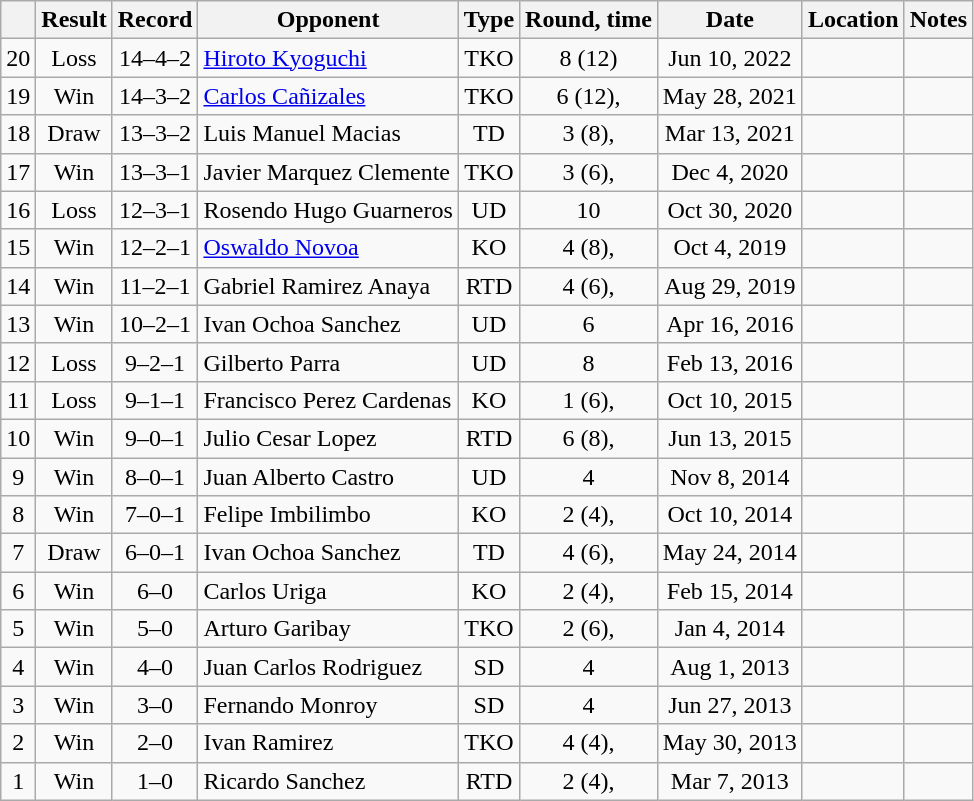<table class="wikitable" style="text-align:center">
<tr>
<th></th>
<th>Result</th>
<th>Record</th>
<th>Opponent</th>
<th>Type</th>
<th>Round, time</th>
<th>Date</th>
<th>Location</th>
<th>Notes</th>
</tr>
<tr>
<td>20</td>
<td>Loss</td>
<td>14–4–2</td>
<td align=left><a href='#'>Hiroto Kyoguchi</a></td>
<td>TKO</td>
<td>8 (12) </td>
<td>Jun 10, 2022</td>
<td align=left></td>
<td align=left></td>
</tr>
<tr>
<td>19</td>
<td>Win</td>
<td>14–3–2</td>
<td align=left><a href='#'>Carlos Cañizales</a></td>
<td>TKO</td>
<td>6 (12), </td>
<td>May 28, 2021</td>
<td align=left></td>
<td align=left></td>
</tr>
<tr>
<td>18</td>
<td>Draw</td>
<td>13–3–2</td>
<td align=left>Luis Manuel Macias</td>
<td>TD</td>
<td>3 (8), </td>
<td>Mar 13, 2021</td>
<td align=left></td>
<td align=left></td>
</tr>
<tr>
<td>17</td>
<td>Win</td>
<td>13–3–1</td>
<td align=left>Javier Marquez Clemente</td>
<td>TKO</td>
<td>3 (6), </td>
<td>Dec 4, 2020</td>
<td align=left></td>
<td></td>
</tr>
<tr>
<td>16</td>
<td>Loss</td>
<td>12–3–1</td>
<td align=left>Rosendo Hugo Guarneros</td>
<td>UD</td>
<td>10</td>
<td>Oct 30, 2020</td>
<td align=left></td>
<td></td>
</tr>
<tr>
<td>15</td>
<td>Win</td>
<td>12–2–1</td>
<td align=left><a href='#'>Oswaldo Novoa</a></td>
<td>KO</td>
<td>4 (8), </td>
<td>Oct 4, 2019</td>
<td align=left></td>
<td></td>
</tr>
<tr>
<td>14</td>
<td>Win</td>
<td>11–2–1</td>
<td align=left>Gabriel Ramirez Anaya</td>
<td>RTD</td>
<td>4 (6), </td>
<td>Aug 29, 2019</td>
<td align=left></td>
<td></td>
</tr>
<tr>
<td>13</td>
<td>Win</td>
<td>10–2–1</td>
<td align=left>Ivan Ochoa Sanchez</td>
<td>UD</td>
<td>6</td>
<td>Apr 16, 2016</td>
<td align=left></td>
<td></td>
</tr>
<tr>
<td>12</td>
<td>Loss</td>
<td>9–2–1</td>
<td align=left>Gilberto Parra</td>
<td>UD</td>
<td>8</td>
<td>Feb 13, 2016</td>
<td align=left></td>
<td></td>
</tr>
<tr>
<td>11</td>
<td>Loss</td>
<td>9–1–1</td>
<td align=left>Francisco Perez Cardenas</td>
<td>KO</td>
<td>1 (6), </td>
<td>Oct 10, 2015</td>
<td align=left></td>
<td></td>
</tr>
<tr>
<td>10</td>
<td>Win</td>
<td>9–0–1</td>
<td align=left>Julio Cesar Lopez</td>
<td>RTD</td>
<td>6 (8), </td>
<td>Jun 13, 2015</td>
<td align=left></td>
<td></td>
</tr>
<tr>
<td>9</td>
<td>Win</td>
<td>8–0–1</td>
<td align=left>Juan Alberto Castro</td>
<td>UD</td>
<td>4</td>
<td>Nov 8, 2014</td>
<td align=left></td>
<td></td>
</tr>
<tr>
<td>8</td>
<td>Win</td>
<td>7–0–1</td>
<td align=left>Felipe Imbilimbo</td>
<td>KO</td>
<td>2 (4), </td>
<td>Oct 10, 2014</td>
<td align=left></td>
<td></td>
</tr>
<tr>
<td>7</td>
<td>Draw</td>
<td>6–0–1</td>
<td align=left>Ivan Ochoa Sanchez</td>
<td>TD</td>
<td>4 (6), </td>
<td>May 24, 2014</td>
<td align=left></td>
<td align=left></td>
</tr>
<tr>
<td>6</td>
<td>Win</td>
<td>6–0</td>
<td align=left>Carlos Uriga</td>
<td>KO</td>
<td>2 (4), </td>
<td>Feb 15, 2014</td>
<td align=left></td>
<td></td>
</tr>
<tr>
<td>5</td>
<td>Win</td>
<td>5–0</td>
<td align=left>Arturo Garibay</td>
<td>TKO</td>
<td>2 (6), </td>
<td>Jan 4, 2014</td>
<td align=left></td>
<td></td>
</tr>
<tr>
<td>4</td>
<td>Win</td>
<td>4–0</td>
<td align=left>Juan Carlos Rodriguez</td>
<td>SD</td>
<td>4</td>
<td>Aug 1, 2013</td>
<td align=left></td>
<td></td>
</tr>
<tr>
<td>3</td>
<td>Win</td>
<td>3–0</td>
<td align=left>Fernando Monroy</td>
<td>SD</td>
<td>4</td>
<td>Jun 27, 2013</td>
<td align=left></td>
<td></td>
</tr>
<tr>
<td>2</td>
<td>Win</td>
<td>2–0</td>
<td align=left>Ivan Ramirez</td>
<td>TKO</td>
<td>4 (4), </td>
<td>May 30, 2013</td>
<td align=left></td>
<td></td>
</tr>
<tr>
<td>1</td>
<td>Win</td>
<td>1–0</td>
<td align=left>Ricardo Sanchez</td>
<td>RTD</td>
<td>2 (4), </td>
<td>Mar 7, 2013</td>
<td align=left></td>
<td></td>
</tr>
</table>
